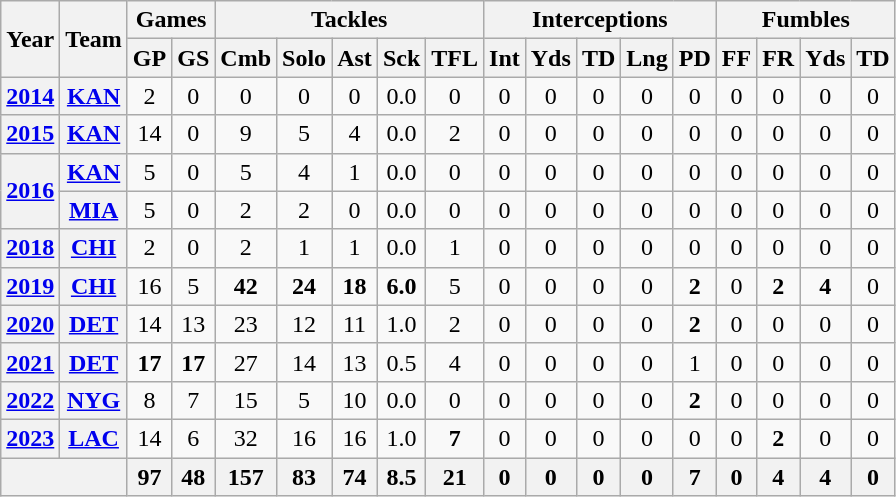<table class="wikitable" style="text-align:center">
<tr>
<th rowspan="2">Year</th>
<th rowspan="2">Team</th>
<th colspan="2">Games</th>
<th colspan="5">Tackles</th>
<th colspan="5">Interceptions</th>
<th colspan="4">Fumbles</th>
</tr>
<tr>
<th>GP</th>
<th>GS</th>
<th>Cmb</th>
<th>Solo</th>
<th>Ast</th>
<th>Sck</th>
<th>TFL</th>
<th>Int</th>
<th>Yds</th>
<th>TD</th>
<th>Lng</th>
<th>PD</th>
<th>FF</th>
<th>FR</th>
<th>Yds</th>
<th>TD</th>
</tr>
<tr>
<th><a href='#'>2014</a></th>
<th><a href='#'>KAN</a></th>
<td>2</td>
<td>0</td>
<td>0</td>
<td>0</td>
<td>0</td>
<td>0.0</td>
<td>0</td>
<td>0</td>
<td>0</td>
<td>0</td>
<td>0</td>
<td>0</td>
<td>0</td>
<td>0</td>
<td>0</td>
<td>0</td>
</tr>
<tr>
<th><a href='#'>2015</a></th>
<th><a href='#'>KAN</a></th>
<td>14</td>
<td>0</td>
<td>9</td>
<td>5</td>
<td>4</td>
<td>0.0</td>
<td>2</td>
<td>0</td>
<td>0</td>
<td>0</td>
<td>0</td>
<td>0</td>
<td>0</td>
<td>0</td>
<td>0</td>
<td>0</td>
</tr>
<tr>
<th rowspan="2"><a href='#'>2016</a></th>
<th><a href='#'>KAN</a></th>
<td>5</td>
<td>0</td>
<td>5</td>
<td>4</td>
<td>1</td>
<td>0.0</td>
<td>0</td>
<td>0</td>
<td>0</td>
<td>0</td>
<td>0</td>
<td>0</td>
<td>0</td>
<td>0</td>
<td>0</td>
<td>0</td>
</tr>
<tr>
<th><a href='#'>MIA</a></th>
<td>5</td>
<td>0</td>
<td>2</td>
<td>2</td>
<td>0</td>
<td>0.0</td>
<td>0</td>
<td>0</td>
<td>0</td>
<td>0</td>
<td>0</td>
<td>0</td>
<td>0</td>
<td>0</td>
<td>0</td>
<td>0</td>
</tr>
<tr>
<th><a href='#'>2018</a></th>
<th><a href='#'>CHI</a></th>
<td>2</td>
<td>0</td>
<td>2</td>
<td>1</td>
<td>1</td>
<td>0.0</td>
<td>1</td>
<td>0</td>
<td>0</td>
<td>0</td>
<td>0</td>
<td>0</td>
<td>0</td>
<td>0</td>
<td>0</td>
<td>0</td>
</tr>
<tr>
<th><a href='#'>2019</a></th>
<th><a href='#'>CHI</a></th>
<td>16</td>
<td>5</td>
<td><strong>42</strong></td>
<td><strong>24</strong></td>
<td><strong>18</strong></td>
<td><strong>6.0</strong></td>
<td>5</td>
<td>0</td>
<td>0</td>
<td>0</td>
<td>0</td>
<td><strong>2</strong></td>
<td>0</td>
<td><strong>2</strong></td>
<td><strong>4</strong></td>
<td>0</td>
</tr>
<tr>
<th><a href='#'>2020</a></th>
<th><a href='#'>DET</a></th>
<td>14</td>
<td>13</td>
<td>23</td>
<td>12</td>
<td>11</td>
<td>1.0</td>
<td>2</td>
<td>0</td>
<td>0</td>
<td>0</td>
<td>0</td>
<td><strong>2</strong></td>
<td>0</td>
<td>0</td>
<td>0</td>
<td>0</td>
</tr>
<tr>
<th><a href='#'>2021</a></th>
<th><a href='#'>DET</a></th>
<td><strong>17</strong></td>
<td><strong>17</strong></td>
<td>27</td>
<td>14</td>
<td>13</td>
<td>0.5</td>
<td>4</td>
<td>0</td>
<td>0</td>
<td>0</td>
<td>0</td>
<td>1</td>
<td>0</td>
<td>0</td>
<td>0</td>
<td>0</td>
</tr>
<tr>
<th><a href='#'>2022</a></th>
<th><a href='#'>NYG</a></th>
<td>8</td>
<td>7</td>
<td>15</td>
<td>5</td>
<td>10</td>
<td>0.0</td>
<td>0</td>
<td>0</td>
<td>0</td>
<td>0</td>
<td>0</td>
<td><strong>2</strong></td>
<td>0</td>
<td>0</td>
<td>0</td>
<td>0</td>
</tr>
<tr>
<th><a href='#'>2023</a></th>
<th><a href='#'>LAC</a></th>
<td>14</td>
<td>6</td>
<td>32</td>
<td>16</td>
<td>16</td>
<td>1.0</td>
<td><strong>7</strong></td>
<td>0</td>
<td>0</td>
<td>0</td>
<td>0</td>
<td>0</td>
<td>0</td>
<td><strong>2</strong></td>
<td>0</td>
<td>0</td>
</tr>
<tr>
<th colspan="2"></th>
<th>97</th>
<th>48</th>
<th>157</th>
<th>83</th>
<th>74</th>
<th>8.5</th>
<th>21</th>
<th>0</th>
<th>0</th>
<th>0</th>
<th>0</th>
<th>7</th>
<th>0</th>
<th>4</th>
<th>4</th>
<th>0</th>
</tr>
</table>
